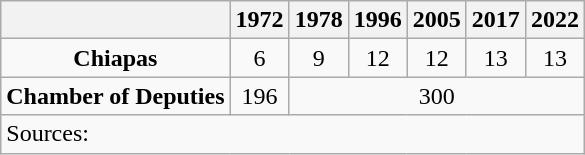<table class="wikitable mw-collapsible" style="text-align: center">
<tr>
<th></th>
<th>1972</th>
<th>1978</th>
<th>1996</th>
<th>2005</th>
<th>2017</th>
<th>2022</th>
</tr>
<tr>
<td><strong>Chiapas</strong></td>
<td>6</td>
<td>9</td>
<td>12</td>
<td>12</td>
<td>13</td>
<td>13</td>
</tr>
<tr>
<td><strong>Chamber of Deputies</strong></td>
<td>196</td>
<td colspan=5>300</td>
</tr>
<tr>
<td colspan=7 style="text-align: left">Sources: </td>
</tr>
</table>
